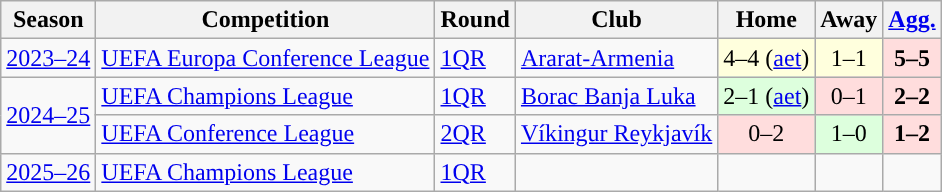<table class="wikitable">
<tr>
<th>Season</th>
<th>Competition</th>
<th>Round</th>
<th>Club</th>
<th>Home</th>
<th>Away</th>
<th><a href='#'>Agg.</a></th>
</tr>
<tr>
<td><a href='#'>2023–24</a></td>
<td><a href='#'>UEFA Europa Conference League</a></td>
<td><a href='#'>1QR</a></td>
<td> <a href='#'>Ararat-Armenia</a></td>
<td style="text-align:center; background:#ffd;">4–4 (<a href='#'>aet</a>)</td>
<td style="text-align:center; background:#ffd;">1–1</td>
<td style="text-align:center; background:#fdd;"><strong>5–5</strong> </td>
</tr>
<tr>
<td rowspan="2"><a href='#'>2024–25</a></td>
<td><a href='#'>UEFA Champions League</a></td>
<td><a href='#'>1QR</a></td>
<td> <a href='#'>Borac Banja Luka</a></td>
<td style="text-align:center; background:#dfd;">2–1 (<a href='#'>aet</a>)</td>
<td style="text-align:center; background:#fdd;">0–1</td>
<td style="text-align:center; background:#fdd;"><strong>2–2</strong> </td>
</tr>
<tr>
<td><a href='#'>UEFA Conference League</a></td>
<td><a href='#'>2QR</a></td>
<td> <a href='#'>Víkingur Reykjavík</a></td>
<td style="text-align:center;background:#fdd;">0–2</td>
<td style="text-align:center; background:#dfd;">1–0</td>
<td style="text-align:center;background:#fdd;"><strong>1–2</strong></td>
</tr>
<tr>
<td><a href='#'>2025–26</a></td>
<td><a href='#'>UEFA Champions League</a></td>
<td><a href='#'>1QR</a></td>
<td></td>
<td style="text-align:center;"></td>
<td style="text-align:center;"></td>
<td style="text-align:center;"></td>
</tr>
</table>
